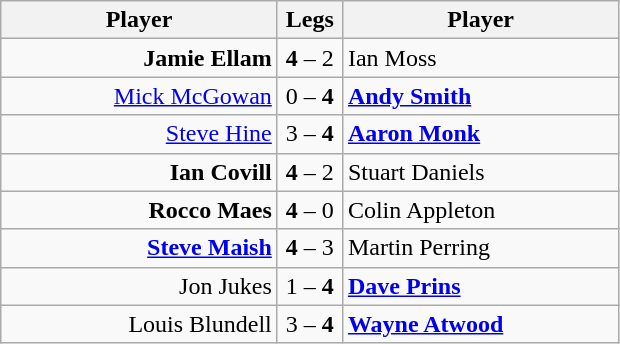<table class=wikitable style="text-align:center">
<tr>
<th width=177>Player</th>
<th width=36>Legs</th>
<th width=177>Player</th>
</tr>
<tr align=left>
<td align=right><strong>Jamie Ellam</strong> </td>
<td align=center><strong>4</strong> – 2</td>
<td> Ian Moss</td>
</tr>
<tr align=left>
<td align=right><a href='#'>Mick McGowan</a> </td>
<td align=center>0 – <strong>4</strong></td>
<td> <strong><a href='#'>Andy Smith</a></strong></td>
</tr>
<tr align=left>
<td align=right><a href='#'>Steve Hine</a> </td>
<td align=center>3 – <strong>4</strong></td>
<td> <strong><a href='#'>Aaron Monk</a></strong></td>
</tr>
<tr align=left>
<td align=right><strong>Ian Covill</strong> </td>
<td align=center><strong>4</strong> – 2</td>
<td> Stuart Daniels</td>
</tr>
<tr align=left>
<td align=right><strong>Rocco Maes</strong> </td>
<td align=center><strong>4</strong> – 0</td>
<td> Colin Appleton</td>
</tr>
<tr align=left>
<td align=right><strong><a href='#'>Steve Maish</a></strong> </td>
<td align=center><strong>4</strong> – 3</td>
<td> Martin Perring</td>
</tr>
<tr align=left>
<td align=right>Jon Jukes </td>
<td align=center>1 – <strong>4</strong></td>
<td> <strong><a href='#'>Dave Prins</a></strong></td>
</tr>
<tr align=left>
<td align=right>Louis Blundell </td>
<td align=center>3 – <strong>4</strong></td>
<td> <strong><a href='#'>Wayne Atwood</a></strong></td>
</tr>
</table>
